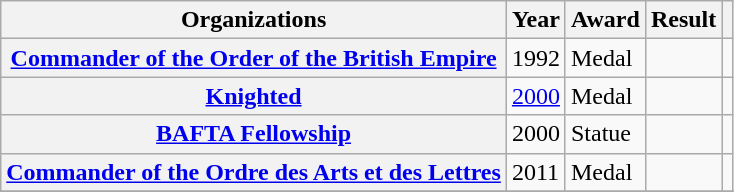<table class= "wikitable plainrowheaders sortable">
<tr>
<th>Organizations</th>
<th scope="col">Year</th>
<th scope="col">Award</th>
<th scope="col">Result</th>
<th scope="col" class="unsortable"></th>
</tr>
<tr>
<th scope="row" rowspan="1"><a href='#'>Commander of the Order of the British Empire</a></th>
<td>1992</td>
<td>Medal</td>
<td></td>
<td></td>
</tr>
<tr>
<th scope="row" rowspan="1"><a href='#'>Knighted</a></th>
<td><a href='#'>2000</a></td>
<td>Medal</td>
<td></td>
<td></td>
</tr>
<tr>
<th scope="row" rowspan="1"><a href='#'>BAFTA Fellowship</a></th>
<td>2000</td>
<td>Statue</td>
<td></td>
<td></td>
</tr>
<tr>
<th scope="row" rowspan="1"><a href='#'>Commander of the Ordre des Arts et des Lettres</a></th>
<td>2011</td>
<td>Medal</td>
<td></td>
<td></td>
</tr>
<tr>
</tr>
</table>
